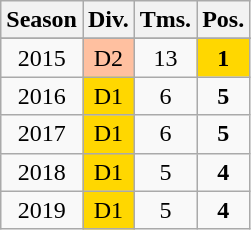<table class="wikitable" style="text-align:center">
<tr>
<th>Season</th>
<th>Div.</th>
<th>Tms.</th>
<th>Pos.</th>
</tr>
<tr>
</tr>
<tr>
<td align=center>2015</td>
<td align=center bgcolor=#ffc0a0>D2</td>
<td align=center>13</td>
<td align=center bgcolor=gold><strong>1</strong></td>
</tr>
<tr>
<td align=center>2016</td>
<td align=center bgcolor=gold>D1</td>
<td align=center>6</td>
<td align=center><strong>5</strong></td>
</tr>
<tr>
<td align=center>2017</td>
<td align=center bgcolor=gold>D1</td>
<td align=center>6</td>
<td align=center><strong>5</strong></td>
</tr>
<tr>
<td align=center>2018</td>
<td align=center bgcolor=gold>D1</td>
<td align=center>5</td>
<td align=center><strong>4</strong></td>
</tr>
<tr>
<td align=center>2019</td>
<td align=center bgcolor=gold>D1</td>
<td align=center>5</td>
<td align=center><strong>4</strong></td>
</tr>
</table>
